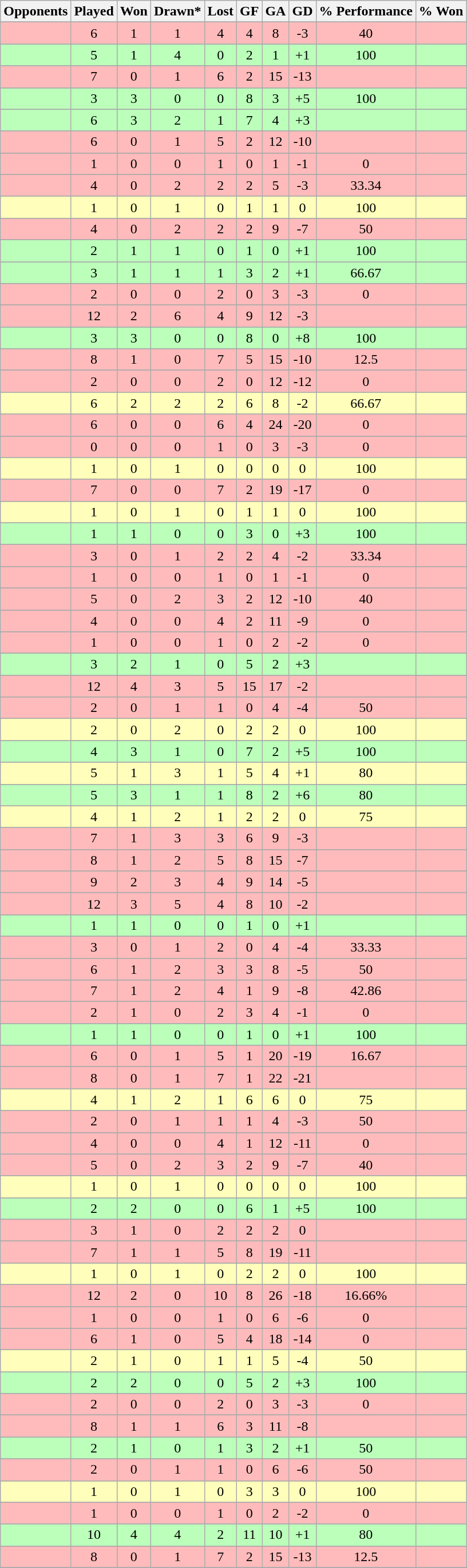<table class="sortable wikitable" style="text-align:center">
<tr>
<th>Opponents</th>
<th>Played</th>
<th>Won</th>
<th>Drawn*</th>
<th>Lost</th>
<th>GF</th>
<th>GA</th>
<th>GD</th>
<th>% Performance</th>
<th>% Won</th>
</tr>
<tr>
</tr>
<tr bgcolor=#FFBBBB>
<td style="text-align:left;"></td>
<td>6</td>
<td>1</td>
<td>1</td>
<td>4</td>
<td>4</td>
<td>8</td>
<td>-3</td>
<td>40</td>
<td></td>
</tr>
<tr>
</tr>
<tr bgcolor=#BBFFBB>
<td style="text-align:left;"></td>
<td>5</td>
<td>1</td>
<td>4</td>
<td>0</td>
<td>2</td>
<td>1</td>
<td>+1</td>
<td>100</td>
<td></td>
</tr>
<tr>
</tr>
<tr bgcolor=#FFBBBB>
<td style="text-align:left;"></td>
<td>7</td>
<td>0</td>
<td>1</td>
<td>6</td>
<td>2</td>
<td>15</td>
<td>-13</td>
<td></td>
<td></td>
</tr>
<tr>
</tr>
<tr bgcolor=#BBFFBB>
<td style="text-align:left;"></td>
<td>3</td>
<td>3</td>
<td>0</td>
<td>0</td>
<td>8</td>
<td>3</td>
<td>+5</td>
<td>100</td>
<td></td>
</tr>
<tr>
</tr>
<tr bgcolor=#BBFFBB>
<td style="text-align:left;"></td>
<td>6</td>
<td>3</td>
<td>2</td>
<td>1</td>
<td>7</td>
<td>4</td>
<td>+3</td>
<td></td>
<td></td>
</tr>
<tr>
</tr>
<tr bgcolor=#FFBBBB>
<td style="text-align:left;"></td>
<td>6</td>
<td>0</td>
<td>1</td>
<td>5</td>
<td>2</td>
<td>12</td>
<td>-10</td>
<td></td>
<td></td>
</tr>
<tr>
</tr>
<tr bgcolor=#FFBBBB>
<td style="text-align:left;"></td>
<td>1</td>
<td>0</td>
<td>0</td>
<td>1</td>
<td>0</td>
<td>1</td>
<td>-1</td>
<td>0</td>
<td></td>
</tr>
<tr>
</tr>
<tr bgcolor=#FFBBBB>
<td style="text-align:left;"></td>
<td>4</td>
<td>0</td>
<td>2</td>
<td>2</td>
<td>2</td>
<td>5</td>
<td>-3</td>
<td>33.34</td>
<td></td>
</tr>
<tr>
</tr>
<tr bgcolor=#FFFFBB>
<td style="text-align:left;"></td>
<td>1</td>
<td>0</td>
<td>1</td>
<td>0</td>
<td>1</td>
<td>1</td>
<td>0</td>
<td>100</td>
<td></td>
</tr>
<tr>
</tr>
<tr bgcolor=#FFBBBB>
<td style="text-align:left;"></td>
<td>4</td>
<td>0</td>
<td>2</td>
<td>2</td>
<td>2</td>
<td>9</td>
<td>-7</td>
<td>50</td>
<td></td>
</tr>
<tr>
</tr>
<tr bgcolor=#BBFFBB>
<td style="text-align:left;"></td>
<td>2</td>
<td>1</td>
<td>1</td>
<td>0</td>
<td>1</td>
<td>0</td>
<td>+1</td>
<td>100</td>
<td></td>
</tr>
<tr>
</tr>
<tr bgcolor=#BBFFBB>
<td style="text-align:left;"></td>
<td>3</td>
<td>1</td>
<td>1</td>
<td>1</td>
<td>3</td>
<td>2</td>
<td>+1</td>
<td>66.67</td>
<td></td>
</tr>
<tr>
</tr>
<tr bgcolor=#FFBBBB>
<td style="text-align:left;"></td>
<td>2</td>
<td>0</td>
<td>0</td>
<td>2</td>
<td>0</td>
<td>3</td>
<td>-3</td>
<td>0</td>
<td></td>
</tr>
<tr>
</tr>
<tr bgcolor=#FFBBBB>
<td style="text-align:left;"></td>
<td>12</td>
<td>2</td>
<td>6</td>
<td>4</td>
<td>9</td>
<td>12</td>
<td>-3</td>
<td></td>
<td></td>
</tr>
<tr>
</tr>
<tr bgcolor=#BBFFBB>
<td style="text-align:left;"></td>
<td>3</td>
<td>3</td>
<td>0</td>
<td>0</td>
<td>8</td>
<td>0</td>
<td>+8</td>
<td>100</td>
<td></td>
</tr>
<tr>
</tr>
<tr bgcolor=#FFBBBB>
<td style="text-align:left;"></td>
<td>8</td>
<td>1</td>
<td>0</td>
<td>7</td>
<td>5</td>
<td>15</td>
<td>-10</td>
<td>12.5</td>
<td></td>
</tr>
<tr>
</tr>
<tr bgcolor=#FFBBBB>
<td style="text-align:left;"></td>
<td>2</td>
<td>0</td>
<td>0</td>
<td>2</td>
<td>0</td>
<td>12</td>
<td>-12</td>
<td>0</td>
<td></td>
</tr>
<tr>
</tr>
<tr bgcolor=#FFFFBB>
<td style="text-align:left;"></td>
<td>6</td>
<td>2</td>
<td>2</td>
<td>2</td>
<td>6</td>
<td>8</td>
<td>-2</td>
<td>66.67</td>
<td></td>
</tr>
<tr>
</tr>
<tr bgcolor=#FFBBBB>
<td style="text-align:left;"></td>
<td>6</td>
<td>0</td>
<td>0</td>
<td>6</td>
<td>4</td>
<td>24</td>
<td>-20</td>
<td>0</td>
<td></td>
</tr>
<tr>
</tr>
<tr bgcolor=#FFBBBB>
<td style="text-align:left;"></td>
<td>0</td>
<td>0</td>
<td>0</td>
<td>1</td>
<td>0</td>
<td>3</td>
<td>-3</td>
<td>0</td>
<td></td>
</tr>
<tr>
</tr>
<tr bgcolor=#FFFFBB>
<td style="text-align:left;"></td>
<td>1</td>
<td>0</td>
<td>1</td>
<td>0</td>
<td>0</td>
<td>0</td>
<td>0</td>
<td>100</td>
<td></td>
</tr>
<tr>
</tr>
<tr bgcolor=#FFBBBB>
<td style="text-align:left;"></td>
<td>7</td>
<td>0</td>
<td>0</td>
<td>7</td>
<td>2</td>
<td>19</td>
<td>-17</td>
<td>0</td>
<td></td>
</tr>
<tr>
</tr>
<tr bgcolor=#FFFFBB>
<td style="text-align:left;"></td>
<td>1</td>
<td>0</td>
<td>1</td>
<td>0</td>
<td>1</td>
<td>1</td>
<td>0</td>
<td>100</td>
<td></td>
</tr>
<tr>
</tr>
<tr bgcolor=#BBFFBB>
<td style="text-align:left;"></td>
<td>1</td>
<td>1</td>
<td>0</td>
<td>0</td>
<td>3</td>
<td>0</td>
<td>+3</td>
<td>100</td>
<td></td>
</tr>
<tr>
</tr>
<tr bgcolor=#FFBBBB>
<td style="text-align:left;"></td>
<td>3</td>
<td>0</td>
<td>1</td>
<td>2</td>
<td>2</td>
<td>4</td>
<td>-2</td>
<td>33.34</td>
<td></td>
</tr>
<tr>
</tr>
<tr bgcolor=#FFBBBB>
<td style="text-align:left;"></td>
<td>1</td>
<td>0</td>
<td>0</td>
<td>1</td>
<td>0</td>
<td>1</td>
<td>-1</td>
<td>0</td>
<td></td>
</tr>
<tr>
</tr>
<tr bgcolor=#FFBBBB>
<td style="text-align:left;"></td>
<td>5</td>
<td>0</td>
<td>2</td>
<td>3</td>
<td>2</td>
<td>12</td>
<td>-10</td>
<td>40</td>
<td></td>
</tr>
<tr>
</tr>
<tr bgcolor=#FFBBBB>
<td style="text-align:left;"></td>
<td>4</td>
<td>0</td>
<td>0</td>
<td>4</td>
<td>2</td>
<td>11</td>
<td>-9</td>
<td>0</td>
<td></td>
</tr>
<tr>
</tr>
<tr bgcolor=#FFBBBB>
<td style="text-align:left;"></td>
<td>1</td>
<td>0</td>
<td>0</td>
<td>1</td>
<td>0</td>
<td>2</td>
<td>-2</td>
<td>0</td>
<td></td>
</tr>
<tr>
</tr>
<tr bgcolor=#BBFFBB>
<td style="text-align:left;"></td>
<td>3</td>
<td>2</td>
<td>1</td>
<td>0</td>
<td>5</td>
<td>2</td>
<td>+3</td>
<td></td>
<td></td>
</tr>
<tr>
</tr>
<tr bgcolor=#FFBBBB>
<td style="text-align:left;"></td>
<td>12</td>
<td>4</td>
<td>3</td>
<td>5</td>
<td>15</td>
<td>17</td>
<td>-2</td>
<td></td>
<td></td>
</tr>
<tr>
</tr>
<tr bgcolor=#FFBBBB>
<td style="text-align:left;"></td>
<td>2</td>
<td>0</td>
<td>1</td>
<td>1</td>
<td>0</td>
<td>4</td>
<td>-4</td>
<td>50</td>
<td></td>
</tr>
<tr>
</tr>
<tr bgcolor=#FFFFBB>
<td style="text-align:left;"></td>
<td>2</td>
<td>0</td>
<td>2</td>
<td>0</td>
<td>2</td>
<td>2</td>
<td>0</td>
<td>100</td>
<td></td>
</tr>
<tr>
</tr>
<tr bgcolor=#BBFFBB>
<td style="text-align:left;"></td>
<td>4</td>
<td>3</td>
<td>1</td>
<td>0</td>
<td>7</td>
<td>2</td>
<td>+5</td>
<td>100</td>
<td></td>
</tr>
<tr>
</tr>
<tr bgcolor=#FFFFBB>
<td style="text-align:left;"></td>
<td>5</td>
<td>1</td>
<td>3</td>
<td>1</td>
<td>5</td>
<td>4</td>
<td>+1</td>
<td>80</td>
<td></td>
</tr>
<tr>
</tr>
<tr bgcolor=#BBFFBB>
<td style="text-align:left;"></td>
<td>5</td>
<td>3</td>
<td>1</td>
<td>1</td>
<td>8</td>
<td>2</td>
<td>+6</td>
<td>80</td>
<td></td>
</tr>
<tr>
</tr>
<tr bgcolor=#FFFFBB>
<td style="text-align:left;"></td>
<td>4</td>
<td>1</td>
<td>2</td>
<td>1</td>
<td>2</td>
<td>2</td>
<td>0</td>
<td>75</td>
<td></td>
</tr>
<tr>
</tr>
<tr bgcolor=#FFBBBB>
<td style="text-align:left;"></td>
<td>7</td>
<td>1</td>
<td>3</td>
<td>3</td>
<td>6</td>
<td>9</td>
<td>-3</td>
<td></td>
<td></td>
</tr>
<tr>
</tr>
<tr bgcolor=#FFBBBB>
<td style="text-align:left;"></td>
<td>8</td>
<td>1</td>
<td>2</td>
<td>5</td>
<td>8</td>
<td>15</td>
<td>-7</td>
<td></td>
<td></td>
</tr>
<tr>
</tr>
<tr bgcolor=#FFBBBB>
<td style="text-align:left;"></td>
<td>9</td>
<td>2</td>
<td>3</td>
<td>4</td>
<td>9</td>
<td>14</td>
<td>-5</td>
<td></td>
<td></td>
</tr>
<tr>
</tr>
<tr bgcolor=#FFBBBB>
<td style="text-align:left;"></td>
<td>12</td>
<td>3</td>
<td>5</td>
<td>4</td>
<td>8</td>
<td>10</td>
<td>-2</td>
<td></td>
<td></td>
</tr>
<tr>
</tr>
<tr bgcolor=#BBFFBB>
<td style="text-align:left;"></td>
<td>1</td>
<td>1</td>
<td>0</td>
<td>0</td>
<td>1</td>
<td>0</td>
<td>+1</td>
<td></td>
<td></td>
</tr>
<tr>
</tr>
<tr bgcolor=#FFBBBB>
<td style="text-align:left;"></td>
<td>3</td>
<td>0</td>
<td>1</td>
<td>2</td>
<td>0</td>
<td>4</td>
<td>-4</td>
<td>33.33</td>
<td></td>
</tr>
<tr>
</tr>
<tr bgcolor=#FFBBBB>
<td style="text-align:left;"></td>
<td>6</td>
<td>1</td>
<td>2</td>
<td>3</td>
<td>3</td>
<td>8</td>
<td>-5</td>
<td>50</td>
<td></td>
</tr>
<tr>
</tr>
<tr bgcolor=#FFBBBB>
<td style="text-align:left;"></td>
<td>7</td>
<td>1</td>
<td>2</td>
<td>4</td>
<td>1</td>
<td>9</td>
<td>-8</td>
<td>42.86</td>
<td></td>
</tr>
<tr>
</tr>
<tr bgcolor=#FFBBBB>
<td style="text-align:left;"></td>
<td>2</td>
<td>1</td>
<td>0</td>
<td>2</td>
<td>3</td>
<td>4</td>
<td>-1</td>
<td>0</td>
<td></td>
</tr>
<tr>
</tr>
<tr bgcolor=#BBFFBB>
<td style="text-align:left;"></td>
<td>1</td>
<td>1</td>
<td>0</td>
<td>0</td>
<td>1</td>
<td>0</td>
<td>+1</td>
<td>100</td>
<td></td>
</tr>
<tr>
</tr>
<tr bgcolor=#FFBBBB>
<td style="text-align:left;"></td>
<td>6</td>
<td>0</td>
<td>1</td>
<td>5</td>
<td>1</td>
<td>20</td>
<td>-19</td>
<td>16.67</td>
<td></td>
</tr>
<tr>
</tr>
<tr bgcolor=#FFBBBB>
<td style="text-align:left;"></td>
<td>8</td>
<td>0</td>
<td>1</td>
<td>7</td>
<td>1</td>
<td>22</td>
<td>-21</td>
<td></td>
<td></td>
</tr>
<tr>
</tr>
<tr bgcolor=#FFFFBB>
<td style="text-align:left;"></td>
<td>4</td>
<td>1</td>
<td>2</td>
<td>1</td>
<td>6</td>
<td>6</td>
<td>0</td>
<td>75</td>
<td></td>
</tr>
<tr>
</tr>
<tr bgcolor=#FFBBBB>
<td style="text-align:left;"></td>
<td>2</td>
<td>0</td>
<td>1</td>
<td>1</td>
<td>1</td>
<td>4</td>
<td>-3</td>
<td>50</td>
<td></td>
</tr>
<tr>
</tr>
<tr bgcolor=#FFBBBB>
<td style="text-align:left;"></td>
<td>4</td>
<td>0</td>
<td>0</td>
<td>4</td>
<td>1</td>
<td>12</td>
<td>-11</td>
<td>0</td>
<td></td>
</tr>
<tr>
</tr>
<tr bgcolor=#FFBBBB>
<td style="text-align:left;"></td>
<td>5</td>
<td>0</td>
<td>2</td>
<td>3</td>
<td>2</td>
<td>9</td>
<td>-7</td>
<td>40</td>
<td></td>
</tr>
<tr>
</tr>
<tr bgcolor=#FFFFBB>
<td style="text-align:left;"></td>
<td>1</td>
<td>0</td>
<td>1</td>
<td>0</td>
<td>0</td>
<td>0</td>
<td>0</td>
<td>100</td>
<td></td>
</tr>
<tr>
</tr>
<tr bgcolor=#BBFFBB>
<td style="text-align:left;"></td>
<td>2</td>
<td>2</td>
<td>0</td>
<td>0</td>
<td>6</td>
<td>1</td>
<td>+5</td>
<td>100</td>
<td></td>
</tr>
<tr>
</tr>
<tr bgcolor=#FFBBBB>
<td style="text-align:left;"> </td>
<td>3</td>
<td>1</td>
<td>0</td>
<td>2</td>
<td>2</td>
<td>2</td>
<td>0</td>
<td></td>
<td></td>
</tr>
<tr>
</tr>
<tr bgcolor=#FFBBBB>
<td style="text-align:left;"> </td>
<td>7</td>
<td>1</td>
<td>1</td>
<td>5</td>
<td>8</td>
<td>19</td>
<td>-11</td>
<td></td>
<td></td>
</tr>
<tr>
</tr>
<tr bgcolor=#FFFFBB>
<td style="text-align:left;"></td>
<td>1</td>
<td>0</td>
<td>1</td>
<td>0</td>
<td>2</td>
<td>2</td>
<td>0</td>
<td>100</td>
<td></td>
</tr>
<tr>
</tr>
<tr bgcolor=#FFBBBB>
<td style="text-align:left;"></td>
<td>12</td>
<td>2</td>
<td>0</td>
<td>10</td>
<td>8</td>
<td>26</td>
<td>-18</td>
<td>16.66%</td>
<td></td>
</tr>
<tr>
</tr>
<tr bgcolor=#FFBBBB>
<td style="text-align:left;"></td>
<td>1</td>
<td>0</td>
<td>0</td>
<td>1</td>
<td>0</td>
<td>6</td>
<td>-6</td>
<td>0</td>
<td></td>
</tr>
<tr>
</tr>
<tr bgcolor=#FFBBBB>
<td style="text-align:left;"></td>
<td>6</td>
<td>1</td>
<td>0</td>
<td>5</td>
<td>4</td>
<td>18</td>
<td>-14</td>
<td>0</td>
<td></td>
</tr>
<tr>
</tr>
<tr bgcolor=#FFFFBB>
<td style="text-align:left;"></td>
<td>2</td>
<td>1</td>
<td>0</td>
<td>1</td>
<td>1</td>
<td>5</td>
<td>-4</td>
<td>50</td>
<td></td>
</tr>
<tr>
</tr>
<tr bgcolor=#BBFFBB>
<td style="text-align:left;"></td>
<td>2</td>
<td>2</td>
<td>0</td>
<td>0</td>
<td>5</td>
<td>2</td>
<td>+3</td>
<td>100</td>
<td></td>
</tr>
<tr>
</tr>
<tr bgcolor=#FFBBBB>
<td style="text-align:left;"></td>
<td>2</td>
<td>0</td>
<td>0</td>
<td>2</td>
<td>0</td>
<td>3</td>
<td>-3</td>
<td>0</td>
<td></td>
</tr>
<tr>
</tr>
<tr bgcolor=#FFBBBB>
<td style="text-align:left;"></td>
<td>8</td>
<td>1</td>
<td>1</td>
<td>6</td>
<td>3</td>
<td>11</td>
<td>-8</td>
<td></td>
<td></td>
</tr>
<tr>
</tr>
<tr bgcolor=#BBFFBB>
<td style="text-align:left;"></td>
<td>2</td>
<td>1</td>
<td>0</td>
<td>1</td>
<td>3</td>
<td>2</td>
<td>+1</td>
<td>50</td>
<td></td>
</tr>
<tr>
</tr>
<tr bgcolor=#FFBBBB>
<td style="text-align:left;"></td>
<td>2</td>
<td>0</td>
<td>1</td>
<td>1</td>
<td>0</td>
<td>6</td>
<td>-6</td>
<td>50</td>
<td></td>
</tr>
<tr>
</tr>
<tr bgcolor=#FFFFBB>
<td style="text-align:left;"></td>
<td>1</td>
<td>0</td>
<td>1</td>
<td>0</td>
<td>3</td>
<td>3</td>
<td>0</td>
<td>100</td>
<td></td>
</tr>
<tr>
</tr>
<tr bgcolor=#FFBBBB>
<td style="text-align:left;"></td>
<td>1</td>
<td>0</td>
<td>0</td>
<td>1</td>
<td>0</td>
<td>2</td>
<td>-2</td>
<td>0</td>
<td></td>
</tr>
<tr>
</tr>
<tr bgcolor=#BBFFBB>
<td style="text-align:left;"></td>
<td>10</td>
<td>4</td>
<td>4</td>
<td>2</td>
<td>11</td>
<td>10</td>
<td>+1</td>
<td>80</td>
<td></td>
</tr>
<tr>
</tr>
<tr bgcolor=#FFBBBB>
<td style="text-align:left;"></td>
<td>8</td>
<td>0</td>
<td>1</td>
<td>7</td>
<td>2</td>
<td>15</td>
<td>-13</td>
<td>12.5</td>
<td></td>
</tr>
<tr class="sortbottom">
</tr>
</table>
